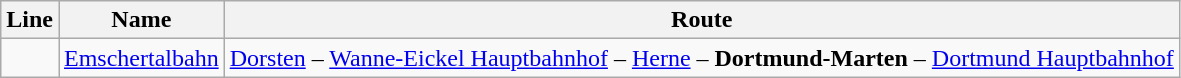<table class="wikitable">
<tr>
<th>Line</th>
<th>Name</th>
<th>Route</th>
</tr>
<tr>
<td></td>
<td><a href='#'>Emschertalbahn</a></td>
<td><a href='#'>Dorsten</a> – <a href='#'>Wanne-Eickel Hauptbahnhof</a> – <a href='#'>Herne</a> – <strong>Dortmund-Marten</strong> – <a href='#'>Dortmund Hauptbahnhof</a></td>
</tr>
</table>
